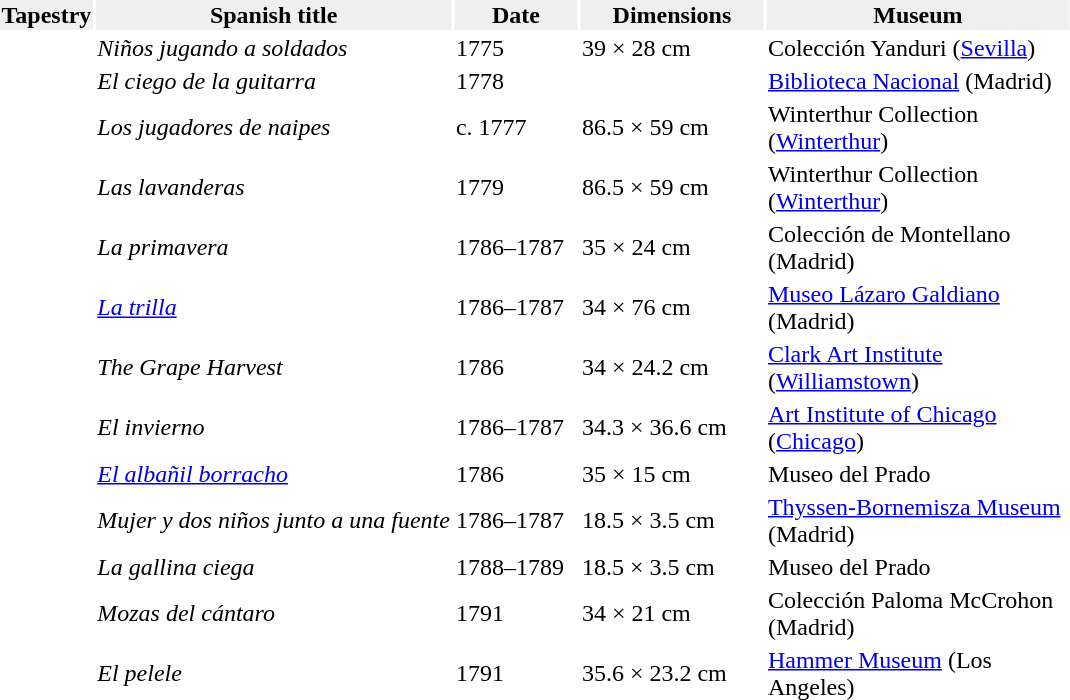<table>
<tr>
<th style="background:#efefef;">Tapestry</th>
<th style="background:#efefef;">Spanish title</th>
<th style="background:#efefef" width="80px">Date</th>
<th style="background:#efefef;" width="120px">Dimensions</th>
<th style="background:#efefef;" width="200px">Museum</th>
</tr>
<tr>
<td></td>
<td><em>Niños jugando a soldados</em></td>
<td>1775</td>
<td>39 × 28 cm</td>
<td>Colección Yanduri (<a href='#'>Sevilla</a>)</td>
</tr>
<tr ----->
<td></td>
<td><em>El ciego de la guitarra</em></td>
<td>1778</td>
<td></td>
<td><a href='#'>Biblioteca Nacional</a> (Madrid)</td>
</tr>
<tr ----->
<td></td>
<td><em>Los jugadores de naipes</em> </td>
<td>c. 1777</td>
<td>86.5 × 59 cm</td>
<td>Winterthur Collection (<a href='#'>Winterthur</a>)</td>
</tr>
<tr ----->
<td></td>
<td><em>Las lavanderas</em></td>
<td>1779</td>
<td>86.5 × 59 cm</td>
<td>Winterthur Collection (<a href='#'>Winterthur</a>)</td>
</tr>
<tr ----->
<td></td>
<td><em>La primavera</em></td>
<td>1786–1787</td>
<td>35 × 24 cm</td>
<td>Colección de Montellano (Madrid)</td>
</tr>
<tr ----->
<td></td>
<td><em><a href='#'>La trilla</a></em></td>
<td>1786–1787</td>
<td>34 × 76 cm</td>
<td><a href='#'>Museo Lázaro Galdiano</a> (Madrid)</td>
</tr>
<tr ----->
<td></td>
<td><em>The Grape Harvest</em></td>
<td>1786</td>
<td>34 × 24.2 cm</td>
<td><a href='#'>Clark Art Institute</a> (<a href='#'>Williamstown</a>)</td>
</tr>
<tr ----->
<td></td>
<td><em>El invierno</em></td>
<td>1786–1787</td>
<td>34.3 × 36.6 cm</td>
<td><a href='#'>Art Institute of Chicago</a> (<a href='#'>Chicago</a>)</td>
</tr>
<tr ----->
<td></td>
<td><em><a href='#'>El albañil borracho</a></em></td>
<td>1786</td>
<td>35 × 15 cm</td>
<td>Museo del Prado</td>
</tr>
<tr ----->
<td></td>
<td><em>Mujer y dos niños junto a una fuente</em></td>
<td>1786–1787</td>
<td>18.5 × 3.5 cm</td>
<td><a href='#'>Thyssen-Bornemisza Museum</a>  (Madrid)</td>
</tr>
<tr ----->
<td></td>
<td><em>La gallina ciega</em></td>
<td>1788–1789</td>
<td>18.5 × 3.5 cm</td>
<td>Museo del Prado</td>
</tr>
<tr ----->
<td></td>
<td><em>Mozas del cántaro</em></td>
<td>1791</td>
<td>34 × 21 cm</td>
<td>Colección Paloma McCrohon (Madrid)</td>
</tr>
<tr ----->
<td></td>
<td><em>El pelele</em></td>
<td>1791</td>
<td>35.6 × 23.2 cm</td>
<td><a href='#'>Hammer Museum</a> (Los Angeles)</td>
</tr>
<tr ----->
</tr>
</table>
